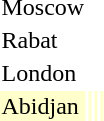<table>
<tr>
<td rowspan=2>Moscow</td>
<td rowspan=2></td>
<td rowspan=2></td>
<td></td>
</tr>
<tr>
<td></td>
</tr>
<tr>
<td rowspan=2>Rabat</td>
<td rowspan=2></td>
<td rowspan=2></td>
<td></td>
</tr>
<tr>
<td></td>
</tr>
<tr>
<td rowspan=2>London</td>
<td rowspan=2></td>
<td rowspan=2></td>
<td></td>
</tr>
<tr>
<td></td>
</tr>
<tr bgcolor=ffffcc>
<td>Abidjan</td>
<td></td>
<td></td>
<td></td>
</tr>
</table>
